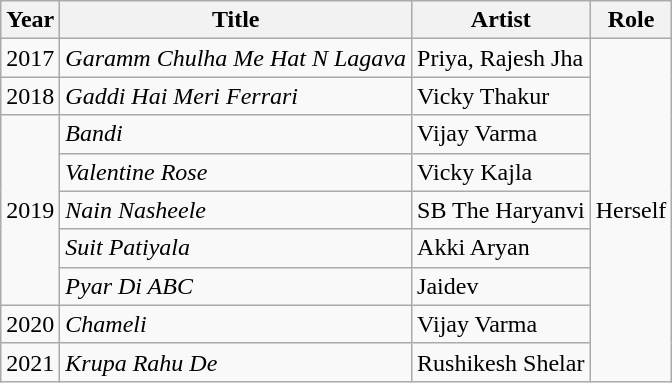<table class="wikitable sortable">
<tr>
<th>Year</th>
<th>Title</th>
<th>Artist</th>
<th>Role</th>
</tr>
<tr>
<td>2017</td>
<td><em>Garamm Chulha Me Hat N Lagava</em></td>
<td>Priya, Rajesh Jha</td>
<td rowspan="9">Herself</td>
</tr>
<tr>
<td>2018</td>
<td><em>Gaddi Hai Meri Ferrari</em></td>
<td>Vicky Thakur</td>
</tr>
<tr>
<td rowspan="5">2019</td>
<td><em>Bandi</em></td>
<td>Vijay Varma</td>
</tr>
<tr>
<td><em>Valentine Rose</em></td>
<td>Vicky Kajla</td>
</tr>
<tr>
<td><em>Nain Nasheele</em></td>
<td>SB The Haryanvi</td>
</tr>
<tr>
<td><em>Suit Patiyala</em></td>
<td>Akki Aryan</td>
</tr>
<tr>
<td><em>Pyar Di ABC</em></td>
<td>Jaidev</td>
</tr>
<tr>
<td>2020</td>
<td><em>Chameli</em></td>
<td>Vijay Varma</td>
</tr>
<tr>
<td>2021</td>
<td><em>Krupa Rahu De</em></td>
<td>Rushikesh Shelar</td>
</tr>
</table>
